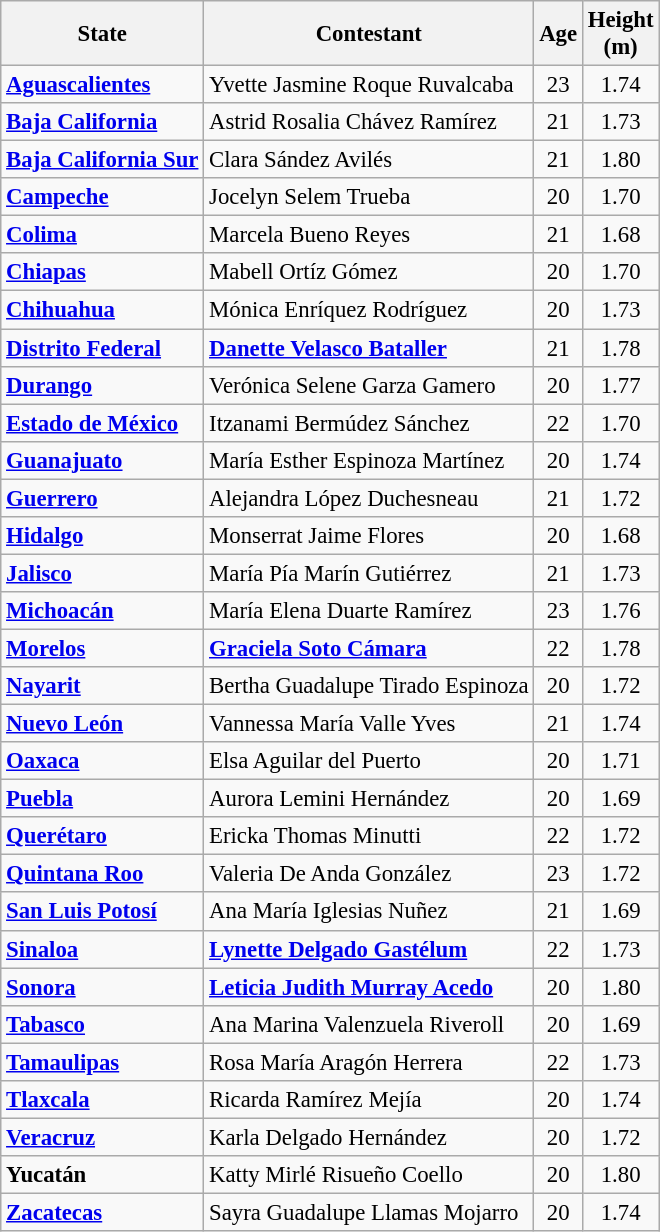<table class="wikitable sortable" style="font-size:95%;">
<tr>
<th>State</th>
<th>Contestant</th>
<th>Age</th>
<th>Height<br> (m)</th>
</tr>
<tr>
<td><strong> <a href='#'>Aguascalientes</a></strong></td>
<td>Yvette Jasmine Roque Ruvalcaba</td>
<td style="text-align:center;">23</td>
<td style="text-align:center;">1.74</td>
</tr>
<tr>
<td><strong> <a href='#'>Baja California</a></strong></td>
<td>Astrid Rosalia Chávez Ramírez</td>
<td style="text-align:center;">21</td>
<td style="text-align:center;">1.73</td>
</tr>
<tr>
<td><strong> <a href='#'>Baja California Sur</a></strong></td>
<td>Clara Sández Avilés</td>
<td style="text-align:center;">21</td>
<td style="text-align:center;">1.80</td>
</tr>
<tr>
<td><strong> <a href='#'>Campeche</a></strong></td>
<td>Jocelyn Selem Trueba</td>
<td style="text-align:center;">20</td>
<td style="text-align:center;">1.70</td>
</tr>
<tr>
<td><strong> <a href='#'>Colima</a></strong></td>
<td>Marcela Bueno Reyes</td>
<td style="text-align:center;">21</td>
<td style="text-align:center;">1.68</td>
</tr>
<tr>
<td><strong> <a href='#'>Chiapas</a></strong></td>
<td>Mabell Ortíz Gómez</td>
<td style="text-align:center;">20</td>
<td style="text-align:center;">1.70</td>
</tr>
<tr>
<td><strong> <a href='#'>Chihuahua</a></strong></td>
<td>Mónica Enríquez Rodríguez</td>
<td style="text-align:center;">20</td>
<td style="text-align:center;">1.73</td>
</tr>
<tr>
<td><strong> <a href='#'>Distrito Federal</a></strong></td>
<td><strong><a href='#'>Danette Velasco Bataller</a></strong></td>
<td style="text-align:center;">21</td>
<td style="text-align:center;">1.78</td>
</tr>
<tr>
<td><strong> <a href='#'>Durango</a></strong></td>
<td>Verónica Selene Garza Gamero</td>
<td style="text-align:center;">20</td>
<td style="text-align:center;">1.77</td>
</tr>
<tr>
<td><strong> <a href='#'>Estado de México</a></strong></td>
<td>Itzanami Bermúdez Sánchez</td>
<td style="text-align:center;">22</td>
<td style="text-align:center;">1.70</td>
</tr>
<tr>
<td><strong> <a href='#'>Guanajuato</a></strong></td>
<td>María Esther Espinoza Martínez</td>
<td style="text-align:center;">20</td>
<td style="text-align:center;">1.74</td>
</tr>
<tr>
<td><strong> <a href='#'>Guerrero</a></strong></td>
<td>Alejandra López Duchesneau</td>
<td style="text-align:center;">21</td>
<td style="text-align:center;">1.72</td>
</tr>
<tr>
<td><strong> <a href='#'>Hidalgo</a></strong></td>
<td>Monserrat Jaime Flores</td>
<td style="text-align:center;">20</td>
<td style="text-align:center;">1.68</td>
</tr>
<tr>
<td><strong> <a href='#'>Jalisco</a></strong></td>
<td>María Pía Marín Gutiérrez</td>
<td style="text-align:center;">21</td>
<td style="text-align:center;">1.73</td>
</tr>
<tr>
<td><strong> <a href='#'>Michoacán</a></strong></td>
<td>María Elena Duarte Ramírez</td>
<td style="text-align:center;">23</td>
<td style="text-align:center;">1.76</td>
</tr>
<tr>
<td><strong> <a href='#'>Morelos</a></strong></td>
<td><strong><a href='#'>Graciela Soto Cámara</a></strong></td>
<td style="text-align:center;">22</td>
<td style="text-align:center;">1.78</td>
</tr>
<tr>
<td><strong> <a href='#'>Nayarit</a></strong></td>
<td>Bertha Guadalupe Tirado Espinoza</td>
<td style="text-align:center;">20</td>
<td style="text-align:center;">1.72</td>
</tr>
<tr>
<td><strong> <a href='#'>Nuevo León</a></strong></td>
<td>Vannessa María Valle Yves</td>
<td style="text-align:center;">21</td>
<td style="text-align:center;">1.74</td>
</tr>
<tr>
<td><strong> <a href='#'>Oaxaca</a></strong></td>
<td>Elsa Aguilar del Puerto</td>
<td style="text-align:center;">20</td>
<td style="text-align:center;">1.71</td>
</tr>
<tr>
<td><strong> <a href='#'>Puebla</a></strong></td>
<td>Aurora Lemini Hernández</td>
<td style="text-align:center;">20</td>
<td style="text-align:center;">1.69</td>
</tr>
<tr>
<td><strong> <a href='#'>Querétaro</a></strong></td>
<td>Ericka Thomas Minutti</td>
<td style="text-align:center;">22</td>
<td style="text-align:center;">1.72</td>
</tr>
<tr>
<td><strong> <a href='#'>Quintana Roo</a></strong></td>
<td>Valeria De Anda González</td>
<td style="text-align:center;">23</td>
<td style="text-align:center;">1.72</td>
</tr>
<tr>
<td><strong> <a href='#'>San Luis Potosí</a></strong></td>
<td>Ana María Iglesias Nuñez</td>
<td style="text-align:center;">21</td>
<td style="text-align:center;">1.69</td>
</tr>
<tr>
<td><strong> <a href='#'>Sinaloa</a></strong></td>
<td><strong><a href='#'>Lynette Delgado Gastélum</a></strong></td>
<td style="text-align:center;">22</td>
<td style="text-align:center;">1.73</td>
</tr>
<tr>
<td><strong> <a href='#'>Sonora</a></strong></td>
<td><strong><a href='#'>Leticia Judith Murray Acedo</a></strong></td>
<td style="text-align:center;">20</td>
<td style="text-align:center;">1.80</td>
</tr>
<tr>
<td><strong> <a href='#'>Tabasco</a></strong></td>
<td>Ana Marina Valenzuela Riveroll</td>
<td style="text-align:center;">20</td>
<td style="text-align:center;">1.69</td>
</tr>
<tr>
<td><strong> <a href='#'>Tamaulipas</a></strong></td>
<td>Rosa María Aragón Herrera</td>
<td style="text-align:center;">22</td>
<td style="text-align:center;">1.73</td>
</tr>
<tr>
<td><strong> <a href='#'>Tlaxcala</a></strong></td>
<td>Ricarda Ramírez Mejía</td>
<td style="text-align:center;">20</td>
<td style="text-align:center;">1.74</td>
</tr>
<tr>
<td><strong> <a href='#'>Veracruz</a></strong></td>
<td>Karla Delgado Hernández</td>
<td style="text-align:center;">20</td>
<td style="text-align:center;">1.72</td>
</tr>
<tr>
<td><strong><a href='#'></a> Yucatán</strong></td>
<td>Katty Mirlé Risueño Coello</td>
<td style="text-align:center;">20</td>
<td style="text-align:center;">1.80</td>
</tr>
<tr>
<td><strong> <a href='#'>Zacatecas</a></strong></td>
<td>Sayra Guadalupe Llamas Mojarro</td>
<td style="text-align:center;">20</td>
<td style="text-align:center;">1.74</td>
</tr>
</table>
